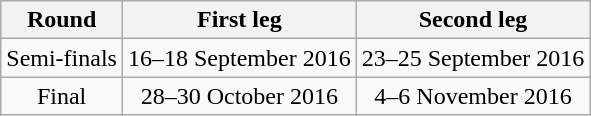<table class="wikitable" style="text-align:center">
<tr>
<th>Round</th>
<th>First leg</th>
<th>Second leg</th>
</tr>
<tr>
<td>Semi-finals</td>
<td>16–18 September 2016</td>
<td>23–25 September 2016</td>
</tr>
<tr>
<td>Final</td>
<td>28–30 October 2016</td>
<td>4–6 November 2016</td>
</tr>
</table>
